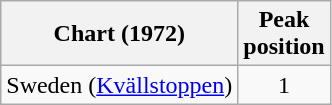<table class="wikitable sortable">
<tr>
<th>Chart (1972)</th>
<th>Peak<br>position</th>
</tr>
<tr>
<td>Sweden (<a href='#'>Kvällstoppen</a>)</td>
<td align="center">1</td>
</tr>
</table>
